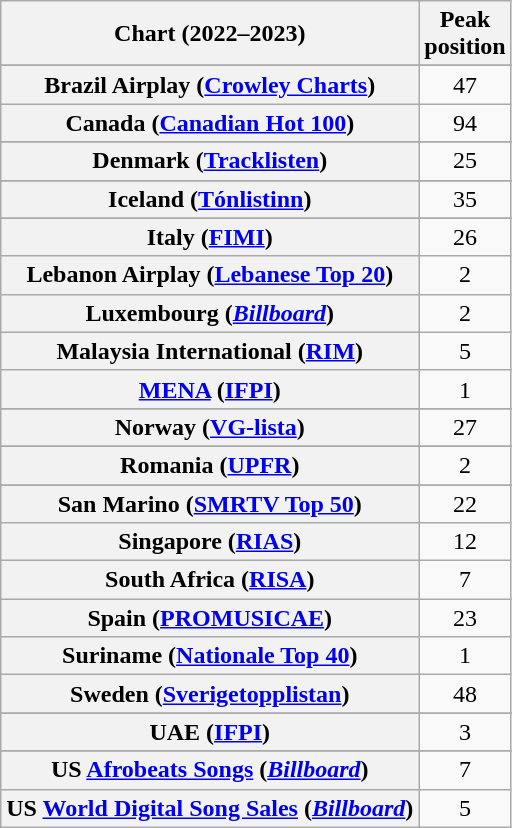<table class="wikitable sortable plainrowheaders" style="text-align:center">
<tr>
<th scope="col">Chart (2022–2023)</th>
<th scope="col">Peak<br>position</th>
</tr>
<tr>
</tr>
<tr>
</tr>
<tr>
</tr>
<tr>
<th scope="row">Brazil Airplay (<a href='#'>Crowley Charts</a>)</th>
<td>47</td>
</tr>
<tr>
<th scope="row">Canada (<a href='#'>Canadian Hot 100</a>)</th>
<td>94</td>
</tr>
<tr>
</tr>
<tr>
<th scope="row">Denmark (<a href='#'>Tracklisten</a>)</th>
<td>25</td>
</tr>
<tr>
</tr>
<tr>
</tr>
<tr>
<th scope="row">Iceland (<a href='#'>Tónlistinn</a>)</th>
<td>35</td>
</tr>
<tr>
</tr>
<tr>
<th scope="row">Italy (<a href='#'>FIMI</a>)</th>
<td>26</td>
</tr>
<tr>
<th scope="row">Lebanon Airplay (<a href='#'>Lebanese Top 20</a>)</th>
<td>2</td>
</tr>
<tr>
<th scope="row">Luxembourg (<em><a href='#'>Billboard</a></em>)</th>
<td>2</td>
</tr>
<tr>
<th scope="row">Malaysia International (<a href='#'>RIM</a>)</th>
<td>5</td>
</tr>
<tr>
<th scope="row"><a href='#'>MENA</a> (<a href='#'>IFPI</a>)</th>
<td>1</td>
</tr>
<tr>
</tr>
<tr>
</tr>
<tr>
<th scope="row">Norway (<a href='#'>VG-lista</a>)</th>
<td>27</td>
</tr>
<tr>
</tr>
<tr>
<th scope="row">Romania (<a href='#'>UPFR</a>)</th>
<td>2</td>
</tr>
<tr>
</tr>
<tr>
</tr>
<tr>
<th scope="row">San Marino (<a href='#'>SMRTV Top 50</a>)</th>
<td>22</td>
</tr>
<tr>
<th scope="row">Singapore (<a href='#'>RIAS</a>)</th>
<td>12</td>
</tr>
<tr>
<th scope="row">South Africa (<a href='#'>RISA</a>)</th>
<td>7</td>
</tr>
<tr>
<th scope="row">Spain (<a href='#'>PROMUSICAE</a>)</th>
<td>23</td>
</tr>
<tr>
<th scope="row">Suriname (<a href='#'>Nationale Top 40</a>)</th>
<td>1</td>
</tr>
<tr>
<th scope="row">Sweden (<a href='#'>Sverigetopplistan</a>)</th>
<td>48</td>
</tr>
<tr>
</tr>
<tr>
<th scope="row">UAE (<a href='#'>IFPI</a>)</th>
<td>3</td>
</tr>
<tr>
</tr>
<tr>
</tr>
<tr>
</tr>
<tr>
<th scope="row">US <a href='#'>Afrobeats Songs</a> (<em><a href='#'>Billboard</a></em>)</th>
<td>7</td>
</tr>
<tr>
<th scope="row">US <a href='#'>World Digital Song Sales</a> (<em><a href='#'>Billboard</a></em>)</th>
<td>5</td>
</tr>
</table>
